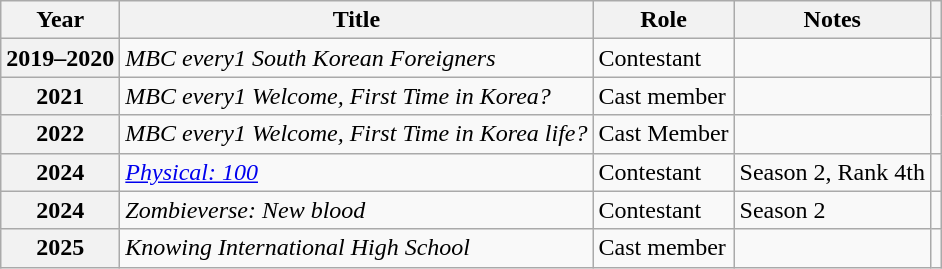<table class="wikitable sortable plainrowheaders">
<tr>
<th scope="col">Year</th>
<th scope="col">Title</th>
<th scope="col">Role</th>
<th scope="col">Notes</th>
<th scope="col" class="unsortable"></th>
</tr>
<tr>
<th scope="row">2019–2020</th>
<td><em>MBC every1 South Korean Foreigners</em></td>
<td>Contestant</td>
<td></td>
<td></td>
</tr>
<tr>
<th scope="row">2021</th>
<td><em>MBC every1 Welcome, First Time in Korea?</em></td>
<td>Cast member</td>
<td></td>
<td rowspan="2"></td>
</tr>
<tr>
<th scope="row">2022</th>
<td><em>MBC every1 Welcome, First Time in Korea life?</em></td>
<td>Cast Member</td>
<td></td>
</tr>
<tr>
<th scope="row">2024</th>
<td><em><a href='#'>Physical: 100</a></em></td>
<td>Contestant</td>
<td>Season 2, Rank 4th</td>
<td></td>
</tr>
<tr>
<th scope="row">2024</th>
<td><em>Zombieverse: New blood</em></td>
<td>Contestant</td>
<td>Season 2</td>
<td></td>
</tr>
<tr>
<th scope="row">2025</th>
<td><em>Knowing International High School</em></td>
<td>Cast member</td>
<td></td>
<td></td>
</tr>
</table>
